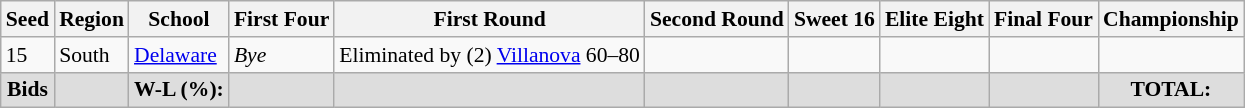<table class="sortable wikitable" style="white-space:nowrap; font-size:90%;">
<tr>
<th>Seed</th>
<th>Region</th>
<th>School</th>
<th>First Four</th>
<th>First Round</th>
<th>Second Round</th>
<th>Sweet 16</th>
<th>Elite Eight</th>
<th>Final Four</th>
<th>Championship</th>
</tr>
<tr>
<td>15</td>
<td>South</td>
<td><a href='#'>Delaware</a></td>
<td><em>Bye</em></td>
<td>Eliminated by (2) <a href='#'>Villanova</a> 60–80</td>
<td></td>
<td></td>
<td></td>
<td></td>
<td></td>
</tr>
<tr class="sortbottom"  style="text-align:center; background:#ddd;">
<td><strong> Bids</strong></td>
<td></td>
<td><strong>W-L (%):</strong></td>
<td></td>
<td></td>
<td></td>
<td></td>
<td></td>
<td></td>
<td><strong>TOTAL:</strong> </td>
</tr>
</table>
